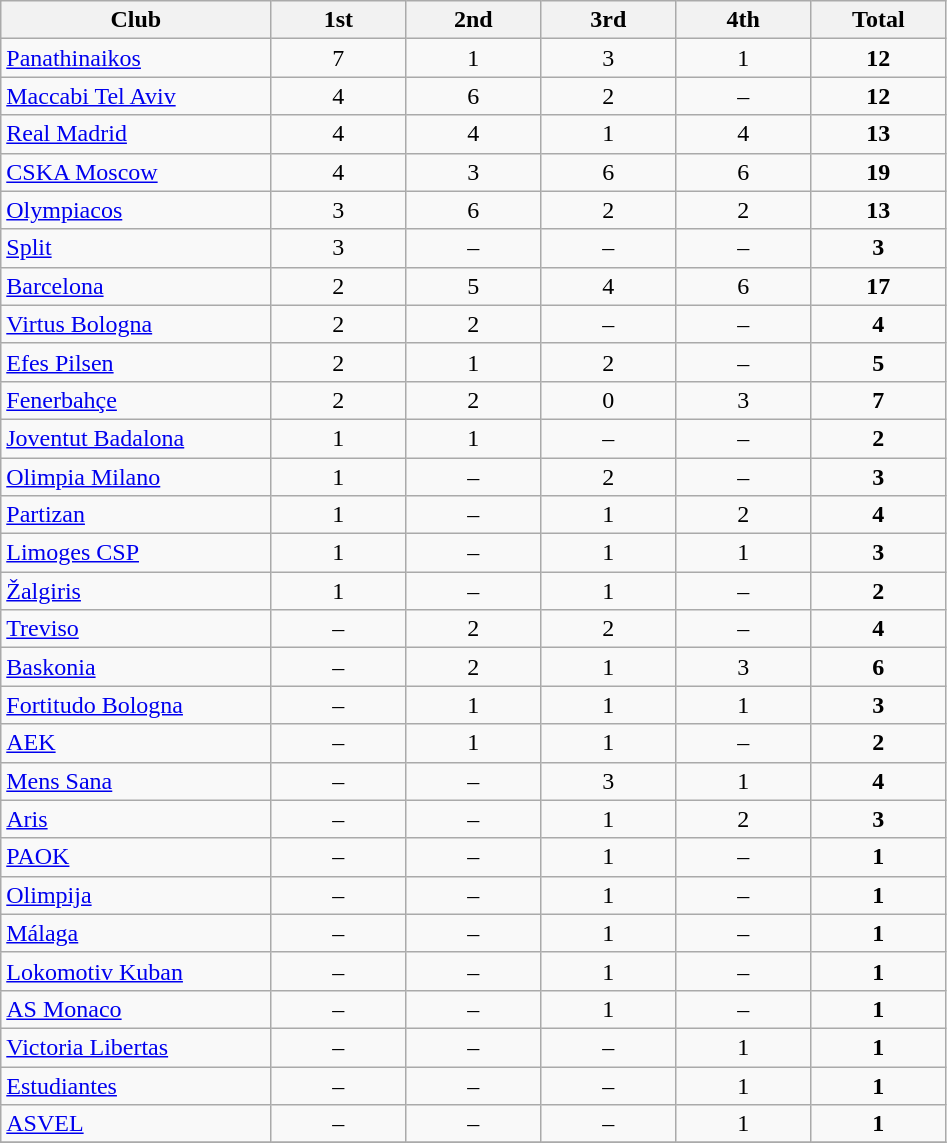<table class="wikitable sortable" style="text-align: center;">
<tr>
<th width=20%>Club</th>
<th width=10%>1st</th>
<th width=10%>2nd</th>
<th width=10%>3rd</th>
<th width=10%>4th</th>
<th width=10%>Total</th>
</tr>
<tr>
<td align=left> <a href='#'>Panathinaikos</a></td>
<td>7</td>
<td>1</td>
<td>3</td>
<td>1</td>
<td><strong>12</strong></td>
</tr>
<tr>
<td align=left> <a href='#'>Maccabi Tel Aviv</a></td>
<td>4</td>
<td>6</td>
<td>2</td>
<td>–</td>
<td><strong>12</strong></td>
</tr>
<tr>
<td align=left> <a href='#'>Real Madrid</a></td>
<td>4</td>
<td>4</td>
<td>1</td>
<td>4</td>
<td><strong>13</strong></td>
</tr>
<tr>
<td align=left> <a href='#'>CSKA Moscow</a></td>
<td>4</td>
<td>3</td>
<td>6</td>
<td>6</td>
<td><strong>19</strong></td>
</tr>
<tr>
<td align=left> <a href='#'>Olympiacos</a></td>
<td>3</td>
<td>6</td>
<td>2</td>
<td>2</td>
<td><strong>13</strong></td>
</tr>
<tr>
<td align=left> <a href='#'>Split</a></td>
<td>3</td>
<td>–</td>
<td>–</td>
<td>–</td>
<td><strong>3</strong></td>
</tr>
<tr>
<td align=left> <a href='#'>Barcelona</a></td>
<td>2</td>
<td>5</td>
<td>4</td>
<td>6</td>
<td><strong>17</strong></td>
</tr>
<tr>
<td align=left> <a href='#'>Virtus Bologna</a></td>
<td>2</td>
<td>2</td>
<td>–</td>
<td>–</td>
<td><strong>4</strong></td>
</tr>
<tr>
<td align=left> <a href='#'>Efes Pilsen</a></td>
<td>2</td>
<td>1</td>
<td>2</td>
<td>–</td>
<td><strong>5</strong></td>
</tr>
<tr>
<td align=left> <a href='#'>Fenerbahçe</a></td>
<td>2</td>
<td>2</td>
<td>0</td>
<td>3</td>
<td><strong>7</strong></td>
</tr>
<tr>
<td align=left> <a href='#'>Joventut Badalona</a></td>
<td>1</td>
<td>1</td>
<td>–</td>
<td>–</td>
<td><strong>2</strong></td>
</tr>
<tr>
<td align=left> <a href='#'>Olimpia Milano</a></td>
<td>1</td>
<td>–</td>
<td>2</td>
<td>–</td>
<td><strong>3</strong></td>
</tr>
<tr>
<td align=left>   <a href='#'>Partizan</a></td>
<td>1</td>
<td>–</td>
<td>1</td>
<td>2</td>
<td><strong>4</strong></td>
</tr>
<tr>
<td align=left> <a href='#'>Limoges CSP</a></td>
<td>1</td>
<td>–</td>
<td>1</td>
<td>1</td>
<td><strong>3</strong></td>
</tr>
<tr>
<td align=left> <a href='#'>Žalgiris</a></td>
<td>1</td>
<td>–</td>
<td>1</td>
<td>–</td>
<td><strong>2</strong></td>
</tr>
<tr>
<td align=left> <a href='#'>Treviso</a></td>
<td>–</td>
<td>2</td>
<td>2</td>
<td>–</td>
<td><strong>4</strong></td>
</tr>
<tr>
<td align=left> <a href='#'>Baskonia</a></td>
<td>–</td>
<td>2</td>
<td>1</td>
<td>3</td>
<td><strong>6</strong></td>
</tr>
<tr>
<td align=left> <a href='#'>Fortitudo Bologna</a></td>
<td>–</td>
<td>1</td>
<td>1</td>
<td>1</td>
<td><strong>3</strong></td>
</tr>
<tr>
<td align=left> <a href='#'>AEK</a></td>
<td>–</td>
<td>1</td>
<td>1</td>
<td>–</td>
<td><strong>2</strong></td>
</tr>
<tr>
<td align=left> <a href='#'>Mens Sana</a></td>
<td>–</td>
<td>–</td>
<td>3</td>
<td>1</td>
<td><strong>4</strong></td>
</tr>
<tr>
<td align=left> <a href='#'>Aris</a></td>
<td>–</td>
<td>–</td>
<td>1</td>
<td>2</td>
<td><strong>3</strong></td>
</tr>
<tr>
<td align=left> <a href='#'>PAOK</a></td>
<td>–</td>
<td>–</td>
<td>1</td>
<td>–</td>
<td><strong>1</strong></td>
</tr>
<tr>
<td align=left> <a href='#'>Olimpija</a></td>
<td>–</td>
<td>–</td>
<td>1</td>
<td>–</td>
<td><strong>1</strong></td>
</tr>
<tr>
<td align=left> <a href='#'>Málaga</a></td>
<td>–</td>
<td>–</td>
<td>1</td>
<td>–</td>
<td><strong>1</strong></td>
</tr>
<tr>
<td align=left> <a href='#'>Lokomotiv Kuban</a></td>
<td>–</td>
<td>–</td>
<td>1</td>
<td>–</td>
<td><strong>1</strong></td>
</tr>
<tr>
<td align=left> <a href='#'>AS Monaco</a></td>
<td>–</td>
<td>–</td>
<td>1</td>
<td>–</td>
<td><strong>1</strong></td>
</tr>
<tr>
<td align=left> <a href='#'>Victoria Libertas</a></td>
<td>–</td>
<td>–</td>
<td>–</td>
<td>1</td>
<td><strong>1</strong></td>
</tr>
<tr>
<td align=left> <a href='#'>Estudiantes</a></td>
<td>–</td>
<td>–</td>
<td>–</td>
<td>1</td>
<td><strong>1</strong></td>
</tr>
<tr>
<td align=left> <a href='#'>ASVEL</a></td>
<td>–</td>
<td>–</td>
<td>–</td>
<td>1</td>
<td><strong>1</strong></td>
</tr>
<tr>
</tr>
</table>
